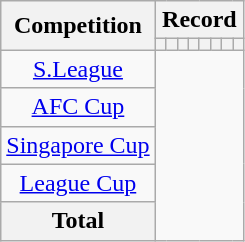<table class="wikitable" style="text-align: center">
<tr>
<th rowspan=2>Competition</th>
<th colspan=8>Record</th>
</tr>
<tr>
<th></th>
<th></th>
<th></th>
<th></th>
<th></th>
<th></th>
<th></th>
<th></th>
</tr>
<tr>
<td><a href='#'>S.League</a><br></td>
</tr>
<tr>
<td><a href='#'>AFC Cup</a><br></td>
</tr>
<tr>
<td><a href='#'>Singapore Cup</a><br></td>
</tr>
<tr>
<td><a href='#'>League Cup</a><br></td>
</tr>
<tr>
<th>Total<br></th>
</tr>
</table>
